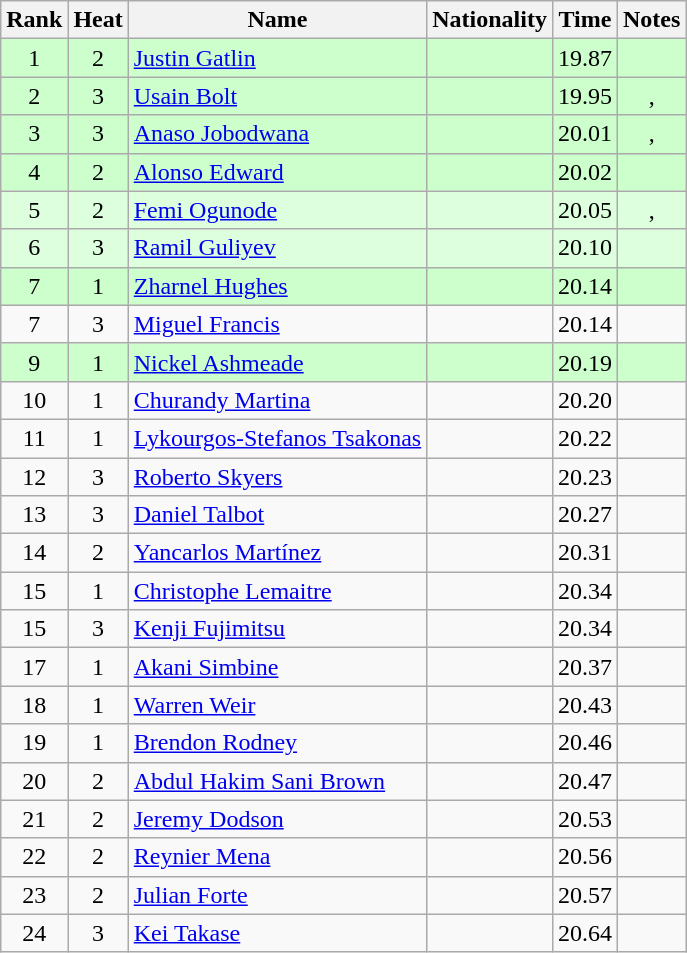<table class="wikitable sortable" style="text-align:center">
<tr>
<th>Rank</th>
<th>Heat</th>
<th>Name</th>
<th>Nationality</th>
<th>Time</th>
<th>Notes</th>
</tr>
<tr bgcolor=ccffcc>
<td>1</td>
<td>2</td>
<td align=left><a href='#'>Justin Gatlin</a></td>
<td align=left></td>
<td>19.87</td>
<td></td>
</tr>
<tr bgcolor=ccffcc>
<td>2</td>
<td>3</td>
<td align=left><a href='#'>Usain Bolt</a></td>
<td align=left></td>
<td>19.95</td>
<td>, </td>
</tr>
<tr bgcolor=ccffcc>
<td>3</td>
<td>3</td>
<td align=left><a href='#'>Anaso Jobodwana</a></td>
<td align=left></td>
<td>20.01</td>
<td>, </td>
</tr>
<tr bgcolor=ccffcc>
<td>4</td>
<td>2</td>
<td align=left><a href='#'>Alonso Edward</a></td>
<td align=left></td>
<td>20.02</td>
<td></td>
</tr>
<tr bgcolor=ddffdd>
<td>5</td>
<td>2</td>
<td align=left><a href='#'>Femi Ogunode</a></td>
<td align=left></td>
<td>20.05</td>
<td>, </td>
</tr>
<tr bgcolor=ddffdd>
<td>6</td>
<td>3</td>
<td align=left><a href='#'>Ramil Guliyev</a></td>
<td align=left></td>
<td>20.10</td>
<td></td>
</tr>
<tr bgcolor=ccffcc>
<td>7</td>
<td>1</td>
<td align=left><a href='#'>Zharnel Hughes</a></td>
<td align=left></td>
<td>20.14</td>
<td></td>
</tr>
<tr>
<td>7</td>
<td>3</td>
<td align=left><a href='#'>Miguel Francis</a></td>
<td align=left></td>
<td>20.14</td>
<td></td>
</tr>
<tr bgcolor=ccffcc>
<td>9</td>
<td>1</td>
<td align=left><a href='#'>Nickel Ashmeade</a></td>
<td align=left></td>
<td>20.19</td>
<td></td>
</tr>
<tr>
<td>10</td>
<td>1</td>
<td align=left><a href='#'>Churandy Martina</a></td>
<td align=left></td>
<td>20.20</td>
<td></td>
</tr>
<tr>
<td>11</td>
<td>1</td>
<td align=left><a href='#'>Lykourgos-Stefanos Tsakonas</a></td>
<td align=left></td>
<td>20.22</td>
<td></td>
</tr>
<tr>
<td>12</td>
<td>3</td>
<td align=left><a href='#'>Roberto Skyers</a></td>
<td align=left></td>
<td>20.23</td>
<td></td>
</tr>
<tr>
<td>13</td>
<td>3</td>
<td align=left><a href='#'>Daniel Talbot</a></td>
<td align=left></td>
<td>20.27</td>
<td></td>
</tr>
<tr>
<td>14</td>
<td>2</td>
<td align=left><a href='#'>Yancarlos Martínez</a></td>
<td align=left></td>
<td>20.31</td>
<td></td>
</tr>
<tr>
<td>15</td>
<td>1</td>
<td align=left><a href='#'>Christophe Lemaitre</a></td>
<td align=left></td>
<td>20.34</td>
<td></td>
</tr>
<tr>
<td>15</td>
<td>3</td>
<td align=left><a href='#'>Kenji Fujimitsu</a></td>
<td align=left></td>
<td>20.34</td>
<td></td>
</tr>
<tr>
<td>17</td>
<td>1</td>
<td align=left><a href='#'>Akani Simbine</a></td>
<td align=left></td>
<td>20.37</td>
<td></td>
</tr>
<tr>
<td>18</td>
<td>1</td>
<td align=left><a href='#'>Warren Weir</a></td>
<td align=left></td>
<td>20.43</td>
<td></td>
</tr>
<tr>
<td>19</td>
<td>1</td>
<td align=left><a href='#'>Brendon Rodney</a></td>
<td align=left></td>
<td>20.46</td>
<td></td>
</tr>
<tr>
<td>20</td>
<td>2</td>
<td align=left><a href='#'>Abdul Hakim Sani Brown</a></td>
<td align=left></td>
<td>20.47</td>
<td></td>
</tr>
<tr>
<td>21</td>
<td>2</td>
<td align=left><a href='#'>Jeremy Dodson</a></td>
<td align=left></td>
<td>20.53</td>
<td></td>
</tr>
<tr>
<td>22</td>
<td>2</td>
<td align=left><a href='#'>Reynier Mena</a></td>
<td align=left></td>
<td>20.56</td>
<td></td>
</tr>
<tr>
<td>23</td>
<td>2</td>
<td align=left><a href='#'>Julian Forte</a></td>
<td align=left></td>
<td>20.57</td>
<td></td>
</tr>
<tr>
<td>24</td>
<td>3</td>
<td align=left><a href='#'>Kei Takase</a></td>
<td align=left></td>
<td>20.64</td>
<td></td>
</tr>
</table>
